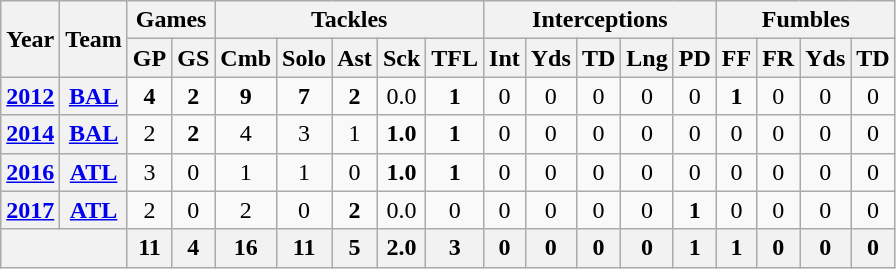<table class="wikitable" style="text-align:center">
<tr>
<th rowspan="2">Year</th>
<th rowspan="2">Team</th>
<th colspan="2">Games</th>
<th colspan="5">Tackles</th>
<th colspan="5">Interceptions</th>
<th colspan="4">Fumbles</th>
</tr>
<tr>
<th>GP</th>
<th>GS</th>
<th>Cmb</th>
<th>Solo</th>
<th>Ast</th>
<th>Sck</th>
<th>TFL</th>
<th>Int</th>
<th>Yds</th>
<th>TD</th>
<th>Lng</th>
<th>PD</th>
<th>FF</th>
<th>FR</th>
<th>Yds</th>
<th>TD</th>
</tr>
<tr>
<th><a href='#'>2012</a></th>
<th><a href='#'>BAL</a></th>
<td><strong>4</strong></td>
<td><strong>2</strong></td>
<td><strong>9</strong></td>
<td><strong>7</strong></td>
<td><strong>2</strong></td>
<td>0.0</td>
<td><strong>1</strong></td>
<td>0</td>
<td>0</td>
<td>0</td>
<td>0</td>
<td>0</td>
<td><strong>1</strong></td>
<td>0</td>
<td>0</td>
<td>0</td>
</tr>
<tr>
<th><a href='#'>2014</a></th>
<th><a href='#'>BAL</a></th>
<td>2</td>
<td><strong>2</strong></td>
<td>4</td>
<td>3</td>
<td>1</td>
<td><strong>1.0</strong></td>
<td><strong>1</strong></td>
<td>0</td>
<td>0</td>
<td>0</td>
<td>0</td>
<td>0</td>
<td>0</td>
<td>0</td>
<td>0</td>
<td>0</td>
</tr>
<tr>
<th><a href='#'>2016</a></th>
<th><a href='#'>ATL</a></th>
<td>3</td>
<td>0</td>
<td>1</td>
<td>1</td>
<td>0</td>
<td><strong>1.0</strong></td>
<td><strong>1</strong></td>
<td>0</td>
<td>0</td>
<td>0</td>
<td>0</td>
<td>0</td>
<td>0</td>
<td>0</td>
<td>0</td>
<td>0</td>
</tr>
<tr>
<th><a href='#'>2017</a></th>
<th><a href='#'>ATL</a></th>
<td>2</td>
<td>0</td>
<td>2</td>
<td>0</td>
<td><strong>2</strong></td>
<td>0.0</td>
<td>0</td>
<td>0</td>
<td>0</td>
<td>0</td>
<td>0</td>
<td><strong>1</strong></td>
<td>0</td>
<td>0</td>
<td>0</td>
<td>0</td>
</tr>
<tr>
<th colspan="2"></th>
<th>11</th>
<th>4</th>
<th>16</th>
<th>11</th>
<th>5</th>
<th>2.0</th>
<th>3</th>
<th>0</th>
<th>0</th>
<th>0</th>
<th>0</th>
<th>1</th>
<th>1</th>
<th>0</th>
<th>0</th>
<th>0</th>
</tr>
</table>
